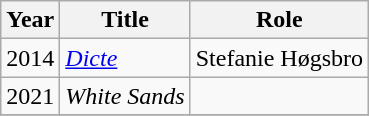<table class="wikitable">
<tr>
<th>Year</th>
<th>Title</th>
<th>Role</th>
</tr>
<tr>
<td>2014</td>
<td><em><a href='#'>Dicte</a></em></td>
<td>Stefanie Høgsbro</td>
</tr>
<tr>
<td>2021</td>
<td><em>White Sands</em></td>
<td></td>
</tr>
<tr>
</tr>
</table>
